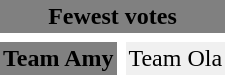<table cellpadding=2 cellspacing=6>
<tr bgcolor=#808080>
<td colspan="3" align="center"><strong>Fewest votes</strong></td>
</tr>
<tr>
<td bgcolor="#808080"><strong>Team Amy</strong></td>
<td bgcolor="#F0F0F0">Team Ola</td>
</tr>
</table>
